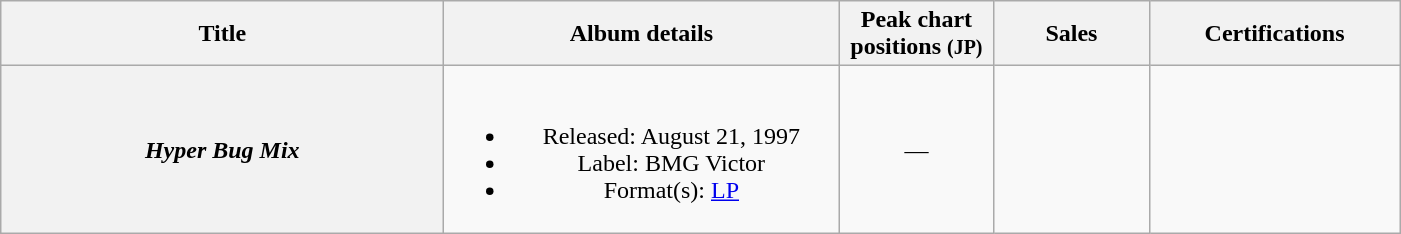<table class="wikitable plainrowheaders" style="text-align:center;" border="1">
<tr>
<th scope="col" style="width:18em;">Title</th>
<th scope="col" style="width:16em;">Album details</th>
<th scope="col" style="width:6em;">Peak chart <br>positions <small>(JP)</small><br></th>
<th scope="col" style="width:6em;">Sales<br></th>
<th scope="col" style="width:10em;">Certifications</th>
</tr>
<tr>
<th scope="row"><em>Hyper Bug Mix</em></th>
<td><br><ul><li>Released: August 21, 1997</li><li>Label: BMG Victor</li><li>Format(s): <a href='#'>LP</a></li></ul></td>
<td>—</td>
<td></td>
<td></td>
</tr>
</table>
